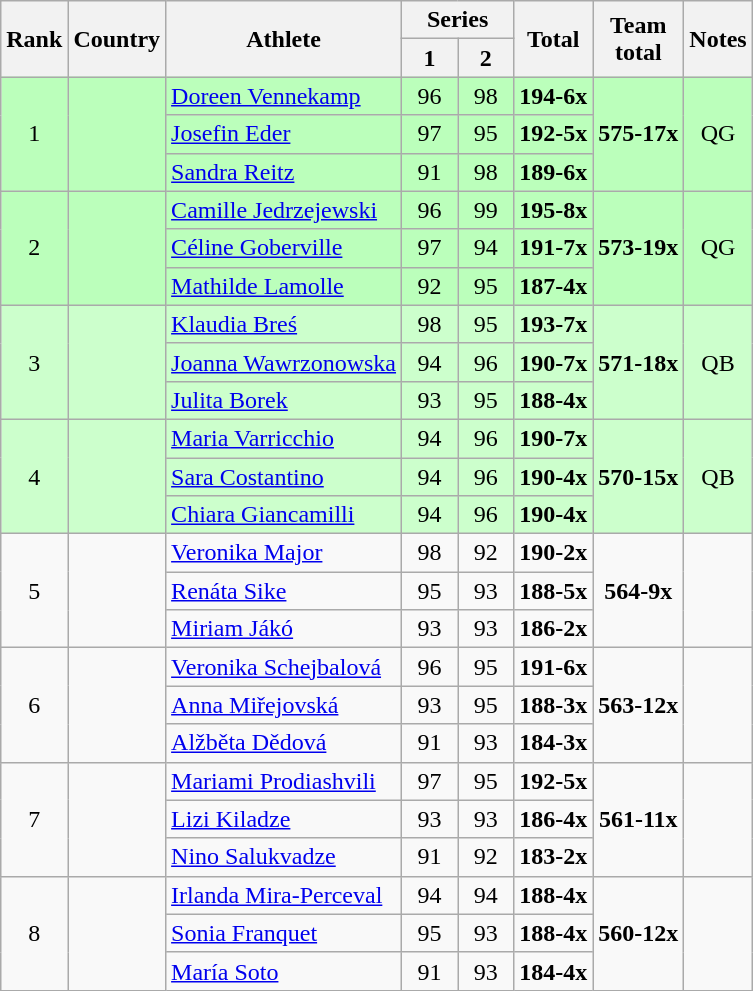<table class="wikitable sortable" style="text-align:center">
<tr>
<th rowspan=2>Rank</th>
<th rowspan=2>Country</th>
<th rowspan=2>Athlete</th>
<th colspan=2>Series</th>
<th rowspan=2>Total</th>
<th rowspan=2>Team<br>total</th>
<th rowspan=2 class=unsortable>Notes</th>
</tr>
<tr>
<th width="30px">1</th>
<th width="30px">2</th>
</tr>
<tr bgcolor=bbffbb>
<td rowspan=3>1</td>
<td rowspan=3 align=left></td>
<td align=left><a href='#'>Doreen Vennekamp</a></td>
<td>96</td>
<td>98</td>
<td><strong>194-6x</strong></td>
<td rowspan=3><strong>575-17x</strong></td>
<td rowspan=3>QG</td>
</tr>
<tr bgcolor=bbffbb>
<td align=left><a href='#'>Josefin Eder</a></td>
<td>97</td>
<td>95</td>
<td><strong>192-5x</strong></td>
</tr>
<tr bgcolor=bbffbb>
<td align=left><a href='#'>Sandra Reitz</a></td>
<td>91</td>
<td>98</td>
<td><strong>189-6x</strong></td>
</tr>
<tr bgcolor=bbffbb>
<td rowspan=3>2</td>
<td rowspan=3 align=left></td>
<td align=left><a href='#'>Camille Jedrzejewski</a></td>
<td>96</td>
<td>99</td>
<td><strong>195-8x</strong></td>
<td rowspan=3><strong>573-19x</strong></td>
<td rowspan=3>QG</td>
</tr>
<tr bgcolor=bbffbb>
<td align=left><a href='#'>Céline Goberville</a></td>
<td>97</td>
<td>94</td>
<td><strong>191-7x</strong></td>
</tr>
<tr bgcolor=bbffbb>
<td align=left><a href='#'>Mathilde Lamolle</a></td>
<td>92</td>
<td>95</td>
<td><strong>187-4x</strong></td>
</tr>
<tr bgcolor=ccffcc>
<td rowspan=3>3</td>
<td rowspan=3 align=left></td>
<td align=left><a href='#'>Klaudia Breś</a></td>
<td>98</td>
<td>95</td>
<td><strong>193-7x</strong></td>
<td rowspan=3><strong>571-18x</strong></td>
<td rowspan=3>QB</td>
</tr>
<tr bgcolor=ccffcc>
<td align=left><a href='#'>Joanna Wawrzonowska</a></td>
<td>94</td>
<td>96</td>
<td><strong>190-7x</strong></td>
</tr>
<tr bgcolor=ccffcc>
<td align=left><a href='#'>Julita Borek</a></td>
<td>93</td>
<td>95</td>
<td><strong>188-4x</strong></td>
</tr>
<tr bgcolor=ccffcc>
<td rowspan=3>4</td>
<td rowspan=3 align=left></td>
<td align=left><a href='#'>Maria Varricchio</a></td>
<td>94</td>
<td>96</td>
<td><strong>190-7x</strong></td>
<td rowspan=3><strong>570-15x</strong></td>
<td rowspan=3>QB</td>
</tr>
<tr bgcolor=ccffcc>
<td align=left><a href='#'>Sara Costantino</a></td>
<td>94</td>
<td>96</td>
<td><strong>190-4x</strong></td>
</tr>
<tr bgcolor=ccffcc>
<td align=left><a href='#'>Chiara Giancamilli</a></td>
<td>94</td>
<td>96</td>
<td><strong>190-4x</strong></td>
</tr>
<tr>
<td rowspan=3>5</td>
<td rowspan=3 align=left></td>
<td align=left><a href='#'>Veronika Major</a></td>
<td>98</td>
<td>92</td>
<td><strong>190-2x</strong></td>
<td rowspan=3><strong>564-9x</strong></td>
<td rowspan=3></td>
</tr>
<tr>
<td align=left><a href='#'>Renáta Sike</a></td>
<td>95</td>
<td>93</td>
<td><strong>188-5x</strong></td>
</tr>
<tr>
<td align=left><a href='#'>Miriam Jákó</a></td>
<td>93</td>
<td>93</td>
<td><strong>186-2x</strong></td>
</tr>
<tr>
<td rowspan=3>6</td>
<td rowspan=3 align=left></td>
<td align=left><a href='#'>Veronika Schejbalová</a></td>
<td>96</td>
<td>95</td>
<td><strong>191-6x</strong></td>
<td rowspan=3><strong>563-12x</strong></td>
<td rowspan=3></td>
</tr>
<tr>
<td align=left><a href='#'>Anna Miřejovská</a></td>
<td>93</td>
<td>95</td>
<td><strong>188-3x</strong></td>
</tr>
<tr>
<td align=left><a href='#'>Alžběta Dědová</a></td>
<td>91</td>
<td>93</td>
<td><strong>184-3x</strong></td>
</tr>
<tr>
<td rowspan=3>7</td>
<td rowspan=3 align=left></td>
<td align=left><a href='#'>Mariami Prodiashvili</a></td>
<td>97</td>
<td>95</td>
<td><strong>192-5x</strong></td>
<td rowspan=3><strong>561-11x</strong></td>
<td rowspan=3></td>
</tr>
<tr>
<td align=left><a href='#'>Lizi Kiladze</a></td>
<td>93</td>
<td>93</td>
<td><strong>186-4x</strong></td>
</tr>
<tr>
<td align=left><a href='#'>Nino Salukvadze</a></td>
<td>91</td>
<td>92</td>
<td><strong>183-2x</strong></td>
</tr>
<tr>
<td rowspan=3>8</td>
<td rowspan=3 align=left></td>
<td align=left><a href='#'>Irlanda Mira-Perceval</a></td>
<td>94</td>
<td>94</td>
<td><strong>188-4x</strong></td>
<td rowspan=3><strong>560-12x</strong></td>
<td rowspan=3></td>
</tr>
<tr>
<td align=left><a href='#'>Sonia Franquet</a></td>
<td>95</td>
<td>93</td>
<td><strong>188-4x</strong></td>
</tr>
<tr>
<td align=left><a href='#'>María Soto</a></td>
<td>91</td>
<td>93</td>
<td><strong>184-4x</strong></td>
</tr>
</table>
